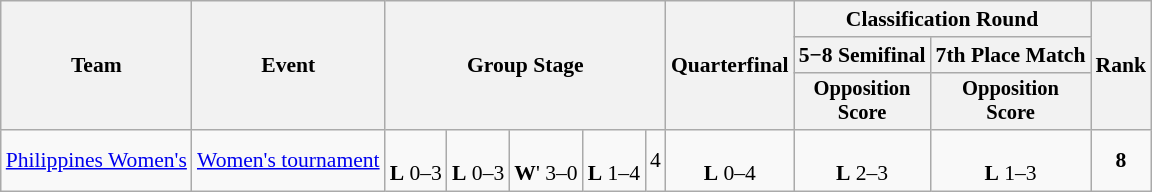<table class=wikitable style="font-size:90%; text-align:center">
<tr>
<th rowspan=3>Team</th>
<th rowspan=3>Event</th>
<th rowspan="3" colspan="5" style="text-align: center;">Group Stage</th>
<th rowspan=3>Quarterfinal</th>
<th colspan=2>Classification Round</th>
<th rowspan=3>Rank</th>
</tr>
<tr>
<th>5−8 Semifinal</th>
<th>7th Place Match</th>
</tr>
<tr style="font-size:95%">
<th>Opposition<br>Score</th>
<th>Opposition<br>Score</th>
</tr>
<tr align=center>
<td align=left><a href='#'>Philippines Women's</a></td>
<td align=left><a href='#'>Women's tournament</a></td>
<td><br><strong>L</strong> 0–3</td>
<td><br><strong>L</strong> 0–3</td>
<td><br><strong>W</strong>' 3–0</td>
<td><br><strong>L</strong> 1–4</td>
<td>4 </td>
<td><br> <strong>L</strong> 0–4</td>
<td><br> <strong>L</strong> 2–3</td>
<td><br> <strong>L</strong> 1–3</td>
<td><strong>8</strong></td>
</tr>
</table>
